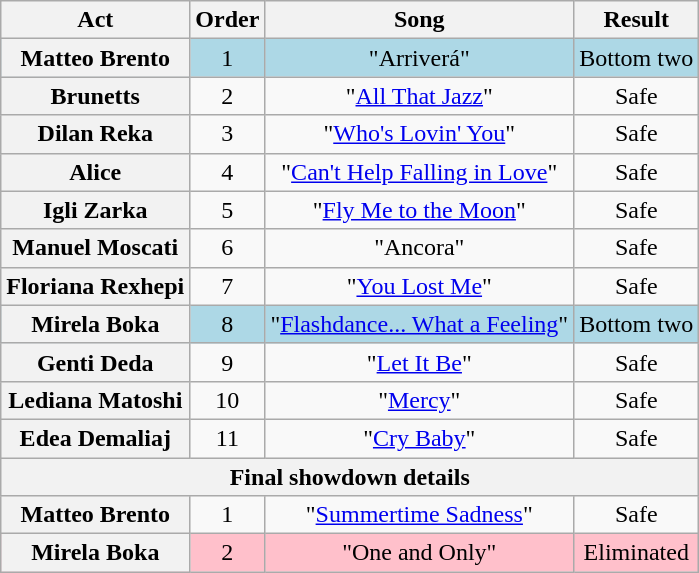<table class="wikitable plainrowheaders" style="text-align:center;">
<tr>
<th scope="col">Act</th>
<th scope="col">Order</th>
<th scope="col">Song</th>
<th scope="col">Result</th>
</tr>
<tr style="background:lightblue;">
<th scope="row">Matteo Brento</th>
<td>1</td>
<td>"Arriverá"</td>
<td>Bottom two</td>
</tr>
<tr>
<th scope="row">Brunetts</th>
<td>2</td>
<td>"<a href='#'>All That Jazz</a>"</td>
<td>Safe</td>
</tr>
<tr>
<th scope="row">Dilan Reka</th>
<td>3</td>
<td>"<a href='#'>Who's Lovin' You</a>"</td>
<td>Safe</td>
</tr>
<tr>
<th scope="row">Alice</th>
<td>4</td>
<td>"<a href='#'>Can't Help Falling in Love</a>"</td>
<td>Safe</td>
</tr>
<tr>
<th scope="row">Igli Zarka</th>
<td>5</td>
<td>"<a href='#'>Fly Me to the Moon</a>"</td>
<td>Safe</td>
</tr>
<tr>
<th scope="row">Manuel Moscati</th>
<td>6</td>
<td>"Ancora"</td>
<td>Safe</td>
</tr>
<tr>
<th scope="row">Floriana Rexhepi</th>
<td>7</td>
<td>"<a href='#'>You Lost Me</a>"</td>
<td>Safe</td>
</tr>
<tr style="background:lightblue;">
<th scope="row">Mirela Boka</th>
<td>8</td>
<td>"<a href='#'>Flashdance... What a Feeling</a>"</td>
<td>Bottom two</td>
</tr>
<tr>
<th scope="row">Genti Deda</th>
<td>9</td>
<td>"<a href='#'>Let It Be</a>"</td>
<td>Safe</td>
</tr>
<tr>
<th scope="row">Lediana Matoshi</th>
<td>10</td>
<td>"<a href='#'>Mercy</a>"</td>
<td>Safe</td>
</tr>
<tr>
<th scope="row">Edea Demaliaj</th>
<td>11</td>
<td>"<a href='#'>Cry Baby</a>"</td>
<td>Safe</td>
</tr>
<tr>
<th colspan="5">Final showdown details</th>
</tr>
<tr>
<th scope="row">Matteo Brento</th>
<td>1</td>
<td>"<a href='#'>Summertime Sadness</a>"</td>
<td>Safe</td>
</tr>
<tr style="background:pink;">
<th scope="row">Mirela Boka</th>
<td>2</td>
<td>"One and Only"</td>
<td>Eliminated</td>
</tr>
</table>
